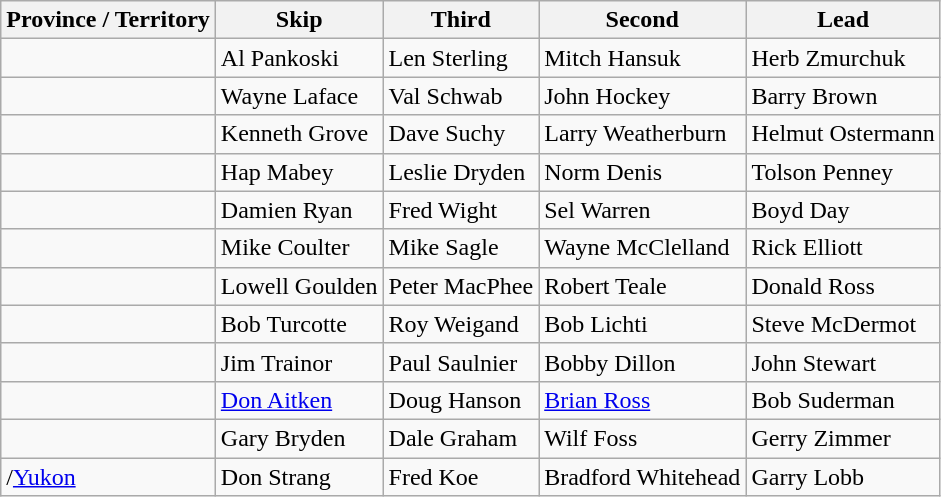<table class="wikitable">
<tr>
<th>Province / Territory</th>
<th>Skip</th>
<th>Third</th>
<th>Second</th>
<th>Lead</th>
</tr>
<tr>
<td></td>
<td>Al Pankoski</td>
<td>Len Sterling</td>
<td>Mitch Hansuk</td>
<td>Herb Zmurchuk</td>
</tr>
<tr>
<td></td>
<td>Wayne Laface</td>
<td>Val Schwab</td>
<td>John Hockey</td>
<td>Barry Brown</td>
</tr>
<tr>
<td></td>
<td>Kenneth Grove</td>
<td>Dave Suchy</td>
<td>Larry Weatherburn</td>
<td>Helmut Ostermann</td>
</tr>
<tr>
<td></td>
<td>Hap Mabey</td>
<td>Leslie Dryden</td>
<td>Norm Denis</td>
<td>Tolson Penney</td>
</tr>
<tr>
<td></td>
<td>Damien Ryan</td>
<td>Fred Wight</td>
<td>Sel Warren</td>
<td>Boyd Day</td>
</tr>
<tr>
<td></td>
<td>Mike Coulter</td>
<td>Mike Sagle</td>
<td>Wayne McClelland</td>
<td>Rick Elliott</td>
</tr>
<tr>
<td></td>
<td>Lowell Goulden</td>
<td>Peter MacPhee</td>
<td>Robert Teale</td>
<td>Donald Ross</td>
</tr>
<tr>
<td></td>
<td>Bob Turcotte</td>
<td>Roy Weigand</td>
<td>Bob Lichti</td>
<td>Steve McDermot</td>
</tr>
<tr>
<td></td>
<td>Jim Trainor</td>
<td>Paul Saulnier</td>
<td>Bobby Dillon</td>
<td>John Stewart</td>
</tr>
<tr>
<td></td>
<td><a href='#'>Don Aitken</a></td>
<td>Doug Hanson</td>
<td><a href='#'>Brian Ross</a></td>
<td>Bob Suderman</td>
</tr>
<tr>
<td></td>
<td>Gary Bryden</td>
<td>Dale Graham</td>
<td>Wilf Foss</td>
<td>Gerry Zimmer</td>
</tr>
<tr>
<td>/<a href='#'>Yukon</a></td>
<td>Don Strang</td>
<td>Fred Koe</td>
<td>Bradford Whitehead</td>
<td>Garry Lobb</td>
</tr>
</table>
